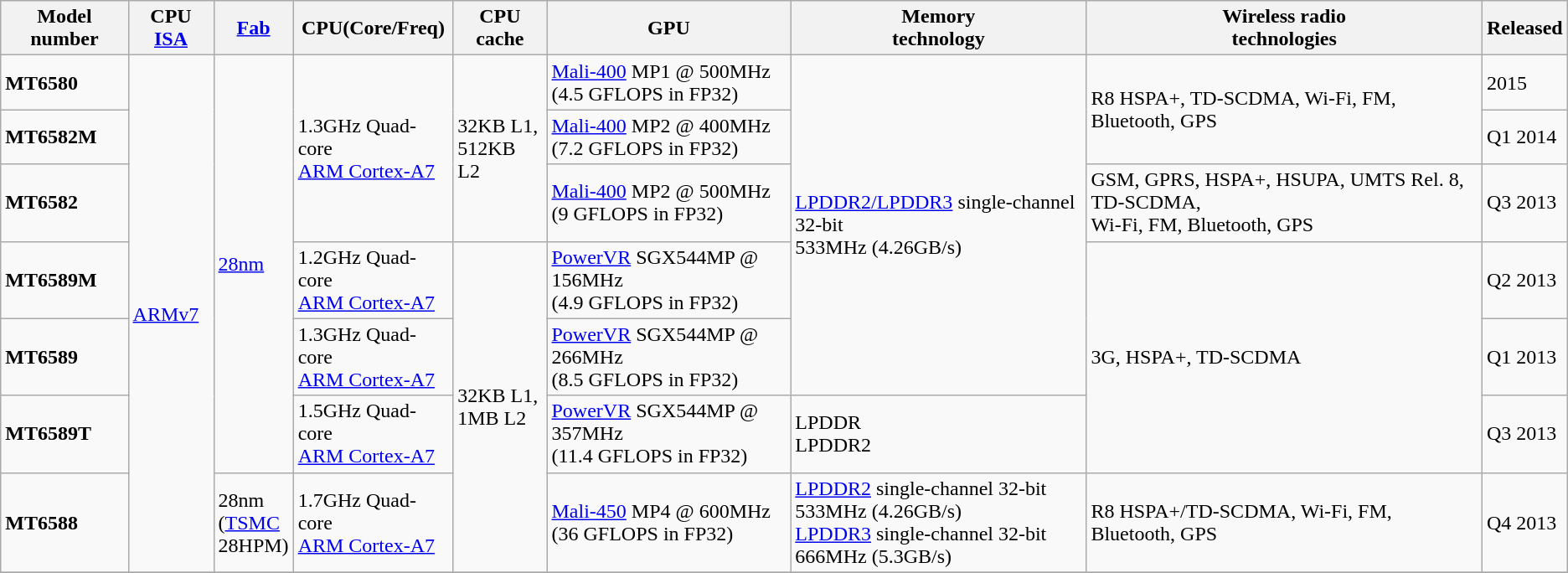<table class="wikitable">
<tr>
<th>Model number</th>
<th>CPU <a href='#'>ISA</a></th>
<th><a href='#'>Fab</a></th>
<th>CPU(Core/Freq)</th>
<th>CPU cache</th>
<th>GPU</th>
<th>Memory <br>technology</th>
<th>Wireless radio <br>technologies</th>
<th>Released</th>
</tr>
<tr>
<td><b>MT6580</b></td>
<td rowspan=7><a href='#'>ARMv7</a></td>
<td rowspan=6><a href='#'>28nm</a></td>
<td rowspan=3>1.3GHz Quad-core <br><a href='#'>ARM Cortex-A7</a></td>
<td rowspan=3>32KB L1, <br>512KB L2</td>
<td><a href='#'>Mali-400</a> MP1 @ 500MHz<br>(4.5 GFLOPS in FP32)</td>
<td rowspan=5><a href='#'>LPDDR2/LPDDR3</a> single-channel 32-bit<br>533MHz (4.26GB/s)</td>
<td rowspan=2>R8 HSPA+, TD-SCDMA, Wi-Fi, FM, Bluetooth, GPS</td>
<td>2015</td>
</tr>
<tr>
<td><b>MT6582M</b></td>
<td><a href='#'>Mali-400</a> MP2 @ 400MHz<br>(7.2 GFLOPS in FP32)</td>
<td>Q1 2014</td>
</tr>
<tr>
<td><b>MT6582</b></td>
<td><a href='#'>Mali-400</a> MP2 @ 500MHz<br>(9 GFLOPS in FP32)</td>
<td>GSM, GPRS, HSPA+, HSUPA, UMTS Rel. 8, TD-SCDMA, <br>Wi-Fi, FM, Bluetooth, GPS</td>
<td>Q3 2013</td>
</tr>
<tr>
<td><b>MT6589M</b></td>
<td>1.2GHz Quad-core <br><a href='#'>ARM Cortex-A7</a></td>
<td rowspan=4>32KB L1, <br>1MB L2</td>
<td><a href='#'>PowerVR</a> SGX544MP @ 156MHz<br>(4.9 GFLOPS in FP32)</td>
<td rowspan=3>3G, HSPA+, TD-SCDMA</td>
<td>Q2 2013</td>
</tr>
<tr>
<td><b>MT6589</b></td>
<td>1.3GHz Quad-core <br><a href='#'>ARM Cortex-A7</a></td>
<td><a href='#'>PowerVR</a> SGX544MP @ 266MHz<br>(8.5 GFLOPS in FP32)</td>
<td>Q1 2013</td>
</tr>
<tr>
<td><b>MT6589T</b></td>
<td>1.5GHz Quad-core <br><a href='#'>ARM Cortex-A7</a></td>
<td><a href='#'>PowerVR</a> SGX544MP @ 357MHz<br>(11.4 GFLOPS in FP32)</td>
<td>LPDDR<br>LPDDR2</td>
<td>Q3 2013</td>
</tr>
<tr>
<td><b>MT6588</b></td>
<td>28nm <br>(<a href='#'>TSMC</a> <br>28HPM)</td>
<td>1.7GHz Quad-core <br><a href='#'>ARM Cortex-A7</a></td>
<td><a href='#'>Mali-450</a> MP4 @ 600MHz<br>(36 GFLOPS in FP32)</td>
<td><a href='#'>LPDDR2</a> single-channel 32-bit<br>533MHz (4.26GB/s)<br><a href='#'>LPDDR3</a> single-channel 32-bit<br>666MHz (5.3GB/s)</td>
<td>R8 HSPA+/TD-SCDMA, Wi-Fi, FM, Bluetooth, GPS</td>
<td>Q4 2013</td>
</tr>
<tr>
</tr>
</table>
